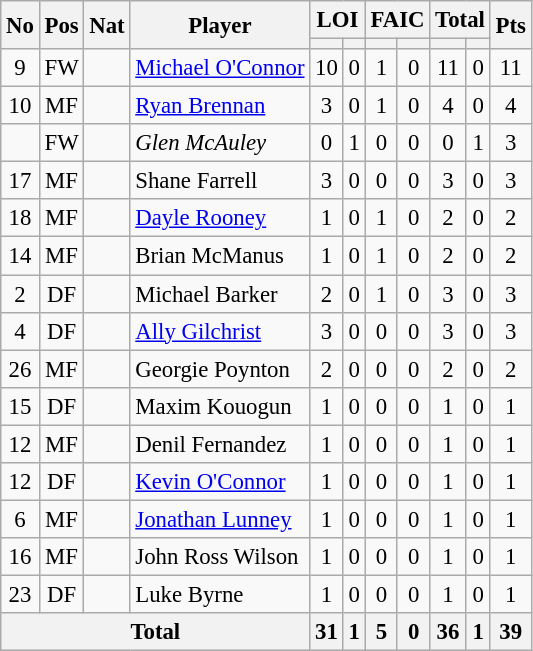<table class="wikitable" style="text-align:center; border:1px #aaa solid; font-size:95%;">
<tr>
<th rowspan="2">No</th>
<th rowspan="2">Pos</th>
<th rowspan="2">Nat</th>
<th rowspan="2">Player</th>
<th colspan="2">LOI</th>
<th colspan="2">FAIC</th>
<th colspan="2">Total</th>
<th rowspan="2">Pts</th>
</tr>
<tr>
<th></th>
<th></th>
<th></th>
<th></th>
<th></th>
<th></th>
</tr>
<tr>
<td>9</td>
<td>FW</td>
<td></td>
<td style="text-align:left;"><a href='#'>Michael O'Connor</a></td>
<td>10</td>
<td>0</td>
<td>1</td>
<td>0</td>
<td>11</td>
<td>0</td>
<td>11</td>
</tr>
<tr>
<td>10</td>
<td>MF</td>
<td></td>
<td style="text-align:left;"><a href='#'>Ryan Brennan</a></td>
<td>3</td>
<td>0</td>
<td>1</td>
<td>0</td>
<td>4</td>
<td>0</td>
<td>4</td>
</tr>
<tr>
<td></td>
<td>FW</td>
<td></td>
<td style="text-align:left;"><em>Glen McAuley</em></td>
<td>0</td>
<td>1</td>
<td>0</td>
<td>0</td>
<td>0</td>
<td>1</td>
<td>3</td>
</tr>
<tr>
<td>17</td>
<td>MF</td>
<td></td>
<td style="text-align:left;">Shane Farrell</td>
<td>3</td>
<td>0</td>
<td>0</td>
<td>0</td>
<td>3</td>
<td>0</td>
<td>3</td>
</tr>
<tr>
<td>18</td>
<td>MF</td>
<td></td>
<td style="text-align:left;"><a href='#'>Dayle Rooney</a></td>
<td>1</td>
<td>0</td>
<td>1</td>
<td>0</td>
<td>2</td>
<td>0</td>
<td>2</td>
</tr>
<tr>
<td>14</td>
<td>MF</td>
<td></td>
<td style="text-align:left;">Brian McManus</td>
<td>1</td>
<td>0</td>
<td>1</td>
<td>0</td>
<td>2</td>
<td>0</td>
<td>2</td>
</tr>
<tr>
<td>2</td>
<td>DF</td>
<td></td>
<td style="text-align:left;">Michael Barker</td>
<td>2</td>
<td>0</td>
<td>1</td>
<td>0</td>
<td>3</td>
<td>0</td>
<td>3</td>
</tr>
<tr>
<td>4</td>
<td>DF</td>
<td></td>
<td style="text-align:left;"><a href='#'>Ally Gilchrist</a></td>
<td>3</td>
<td>0</td>
<td>0</td>
<td>0</td>
<td>3</td>
<td>0</td>
<td>3</td>
</tr>
<tr>
<td>26</td>
<td>MF</td>
<td></td>
<td style="text-align:left;">Georgie Poynton</td>
<td>2</td>
<td>0</td>
<td>0</td>
<td>0</td>
<td>2</td>
<td>0</td>
<td>2</td>
</tr>
<tr>
<td>15</td>
<td>DF</td>
<td></td>
<td style="text-align:left;">Maxim Kouogun</td>
<td>1</td>
<td>0</td>
<td>0</td>
<td>0</td>
<td>1</td>
<td>0</td>
<td>1</td>
</tr>
<tr>
<td>12</td>
<td>MF</td>
<td></td>
<td style="text-align:left;">Denil Fernandez</td>
<td>1</td>
<td>0</td>
<td>0</td>
<td>0</td>
<td>1</td>
<td>0</td>
<td>1</td>
</tr>
<tr>
<td>12</td>
<td>DF</td>
<td></td>
<td style="text-align:left;"><a href='#'>Kevin O'Connor</a></td>
<td>1</td>
<td>0</td>
<td>0</td>
<td>0</td>
<td>1</td>
<td>0</td>
<td>1</td>
</tr>
<tr>
<td>6</td>
<td>MF</td>
<td></td>
<td style="text-align:left;"><a href='#'>Jonathan Lunney</a></td>
<td>1</td>
<td>0</td>
<td>0</td>
<td>0</td>
<td>1</td>
<td>0</td>
<td>1</td>
</tr>
<tr>
<td>16</td>
<td>MF</td>
<td></td>
<td style="text-align:left;">John Ross Wilson</td>
<td>1</td>
<td>0</td>
<td>0</td>
<td>0</td>
<td>1</td>
<td>0</td>
<td>1</td>
</tr>
<tr>
<td>23</td>
<td>DF</td>
<td></td>
<td style="text-align:left;">Luke Byrne</td>
<td>1</td>
<td>0</td>
<td>0</td>
<td>0</td>
<td>1</td>
<td>0</td>
<td>1</td>
</tr>
<tr>
<th colspan="4">Total</th>
<th>31</th>
<th>1</th>
<th>5</th>
<th>0</th>
<th>36</th>
<th>1</th>
<th>39</th>
</tr>
</table>
